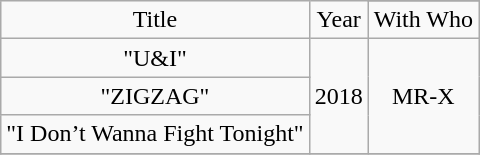<table class="wikitable plainrowheaders" style="text-align:center;">
<tr>
<td scope="col" rowspan="2">Title</td>
<td scope="col" rowspan="2">Year</td>
</tr>
<tr>
<td colspan="1">With Who</td>
</tr>
<tr>
<td scope="row">"U&I"</td>
<td rowspan="3">2018</td>
<td rowspan="3">MR-X</td>
</tr>
<tr>
<td scope="row">"ZIGZAG"</td>
</tr>
<tr>
<td scope="row">"I Don’t Wanna Fight Tonight"</td>
</tr>
<tr>
</tr>
</table>
